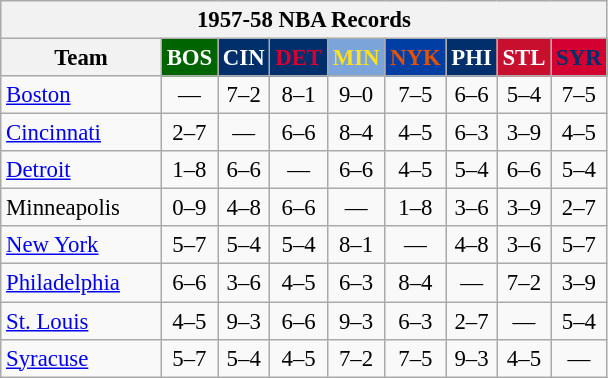<table class="wikitable" style="font-size:95%; text-align:center;">
<tr>
<th colspan=9>1957-58 NBA Records</th>
</tr>
<tr>
<th width=100>Team</th>
<th style="background:#006400;color:#FFFFFF;width=35">BOS</th>
<th style="background:#012F6B;color:#FFFFFF;width=35">CIN</th>
<th style="background:#012F6B;color:#D40032;width=35">DET</th>
<th style="background:#7BA4DB;color:#FBE122;width=35">MIN</th>
<th style="background:#003EA4;color:#E45206;width=35">NYK</th>
<th style="background:#012F6B;color:#FFFFFF;width=35">PHI</th>
<th style="background:#C90F2E;color:#FFFFFF;width=35">STL</th>
<th style="background:#D40032;color:#022E6B;width=35">SYR</th>
</tr>
<tr>
<td style="text-align:left;"><a href='#'>Boston</a></td>
<td>—</td>
<td>7–2</td>
<td>8–1</td>
<td>9–0</td>
<td>7–5</td>
<td>6–6</td>
<td>5–4</td>
<td>7–5</td>
</tr>
<tr>
<td style="text-align:left;"><a href='#'>Cincinnati</a></td>
<td>2–7</td>
<td>—</td>
<td>6–6</td>
<td>8–4</td>
<td>4–5</td>
<td>6–3</td>
<td>3–9</td>
<td>4–5</td>
</tr>
<tr>
<td style="text-align:left;"><a href='#'>Detroit</a></td>
<td>1–8</td>
<td>6–6</td>
<td>—</td>
<td>6–6</td>
<td>4–5</td>
<td>5–4</td>
<td>6–6</td>
<td>5–4</td>
</tr>
<tr>
<td style="text-align:left;">Minneapolis</td>
<td>0–9</td>
<td>4–8</td>
<td>6–6</td>
<td>—</td>
<td>1–8</td>
<td>3–6</td>
<td>3–9</td>
<td>2–7</td>
</tr>
<tr>
<td style="text-align:left;"><a href='#'>New York</a></td>
<td>5–7</td>
<td>5–4</td>
<td>5–4</td>
<td>8–1</td>
<td>—</td>
<td>4–8</td>
<td>3–6</td>
<td>5–7</td>
</tr>
<tr>
<td style="text-align:left;"><a href='#'>Philadelphia</a></td>
<td>6–6</td>
<td>3–6</td>
<td>4–5</td>
<td>6–3</td>
<td>8–4</td>
<td>—</td>
<td>7–2</td>
<td>3–9</td>
</tr>
<tr>
<td style="text-align:left;"><a href='#'>St. Louis</a></td>
<td>4–5</td>
<td>9–3</td>
<td>6–6</td>
<td>9–3</td>
<td>6–3</td>
<td>2–7</td>
<td>—</td>
<td>5–4</td>
</tr>
<tr>
<td style="text-align:left;"><a href='#'>Syracuse</a></td>
<td>5–7</td>
<td>5–4</td>
<td>4–5</td>
<td>7–2</td>
<td>7–5</td>
<td>9–3</td>
<td>4–5</td>
<td>—</td>
</tr>
</table>
